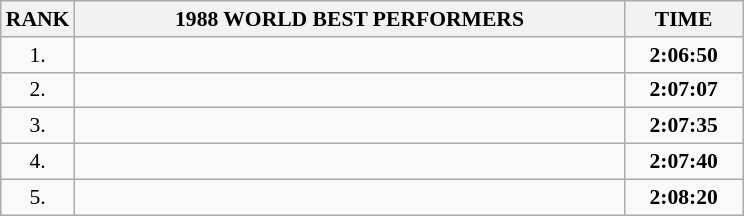<table class="wikitable" style="border-collapse: collapse; font-size: 90%;">
<tr>
<th>RANK</th>
<th align="center" style="width: 25em">1988 WORLD BEST PERFORMERS</th>
<th align="center" style="width: 5em">TIME</th>
</tr>
<tr>
<td align="center">1.</td>
<td></td>
<td align="center"><strong>2:06:50</strong></td>
</tr>
<tr>
<td align="center">2.</td>
<td></td>
<td align="center"><strong>2:07:07</strong></td>
</tr>
<tr>
<td align="center">3.</td>
<td></td>
<td align="center"><strong>2:07:35</strong></td>
</tr>
<tr>
<td align="center">4.</td>
<td></td>
<td align="center"><strong>2:07:40</strong></td>
</tr>
<tr>
<td align="center">5.</td>
<td></td>
<td align="center"><strong>2:08:20</strong></td>
</tr>
</table>
